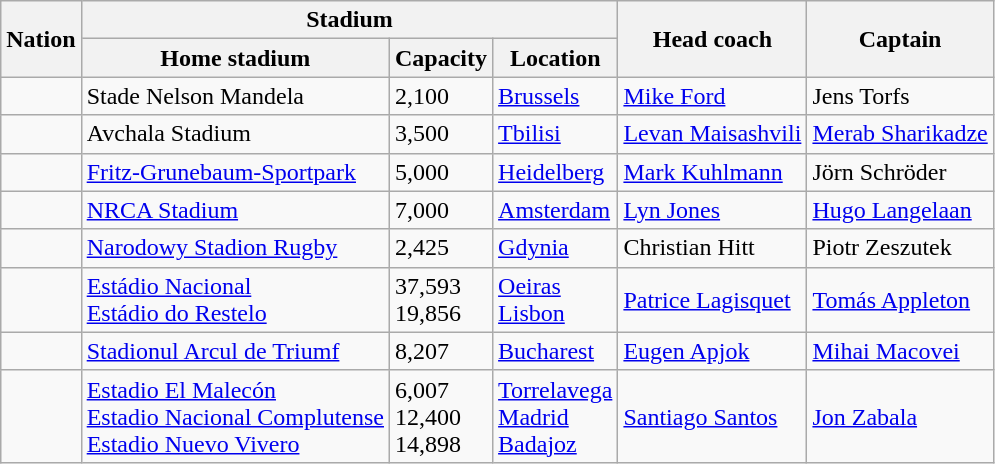<table class="wikitable">
<tr>
<th rowspan="2">Nation</th>
<th colspan="3">Stadium</th>
<th rowspan="2">Head coach</th>
<th rowspan="2">Captain</th>
</tr>
<tr>
<th>Home stadium</th>
<th>Capacity</th>
<th>Location</th>
</tr>
<tr>
<td></td>
<td>Stade Nelson Mandela</td>
<td>2,100</td>
<td><a href='#'>Brussels</a></td>
<td> <a href='#'>Mike Ford</a></td>
<td>Jens Torfs</td>
</tr>
<tr>
<td></td>
<td>Avchala Stadium</td>
<td>3,500</td>
<td><a href='#'>Tbilisi</a></td>
<td> <a href='#'>Levan Maisashvili</a></td>
<td><a href='#'>Merab Sharikadze</a></td>
</tr>
<tr>
<td></td>
<td><a href='#'>Fritz-Grunebaum-Sportpark</a></td>
<td>5,000</td>
<td><a href='#'>Heidelberg</a></td>
<td> <a href='#'>Mark Kuhlmann</a></td>
<td>Jörn Schröder</td>
</tr>
<tr>
<td></td>
<td><a href='#'>NRCA Stadium</a></td>
<td>7,000</td>
<td><a href='#'>Amsterdam</a></td>
<td> <a href='#'>Lyn Jones</a></td>
<td><a href='#'>Hugo Langelaan</a></td>
</tr>
<tr>
<td></td>
<td><a href='#'>Narodowy Stadion Rugby</a></td>
<td>2,425</td>
<td><a href='#'>Gdynia</a></td>
<td> Christian Hitt</td>
<td>Piotr Zeszutek</td>
</tr>
<tr>
<td></td>
<td><a href='#'>Estádio Nacional</a><br><a href='#'>Estádio do Restelo</a></td>
<td>37,593<br>19,856</td>
<td><a href='#'>Oeiras</a><br><a href='#'>Lisbon</a></td>
<td> <a href='#'>Patrice Lagisquet</a></td>
<td><a href='#'>Tomás Appleton</a></td>
</tr>
<tr>
<td></td>
<td><a href='#'>Stadionul Arcul de Triumf</a></td>
<td>8,207</td>
<td><a href='#'>Bucharest</a></td>
<td> <a href='#'>Eugen Apjok</a></td>
<td><a href='#'>Mihai Macovei</a></td>
</tr>
<tr>
<td></td>
<td><a href='#'>Estadio El Malecón</a><br><a href='#'>Estadio Nacional Complutense</a><br><a href='#'>Estadio Nuevo Vivero</a></td>
<td>6,007<br>12,400<br>14,898</td>
<td><a href='#'>Torrelavega</a><br><a href='#'>Madrid</a><br> <a href='#'>Badajoz</a></td>
<td> <a href='#'>Santiago Santos</a></td>
<td><a href='#'>Jon Zabala</a></td>
</tr>
</table>
